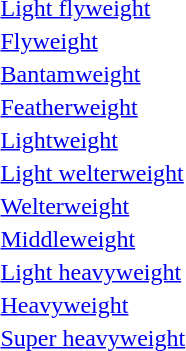<table>
<tr valign="top">
<td rowspan=2><a href='#'>Light flyweight</a> <br> </td>
<td rowspan=2></td>
<td rowspan=2></td>
<td></td>
</tr>
<tr>
<td></td>
</tr>
<tr valign="top">
<td rowspan=2><a href='#'>Flyweight</a> <br> </td>
<td rowspan=2></td>
<td rowspan=2></td>
<td></td>
</tr>
<tr>
<td></td>
</tr>
<tr valign="top">
<td rowspan=2><a href='#'>Bantamweight</a> <br> </td>
<td rowspan=2></td>
<td rowspan=2></td>
<td></td>
</tr>
<tr>
<td></td>
</tr>
<tr valign="top">
<td rowspan=2><a href='#'>Featherweight</a> <br> </td>
<td rowspan=2></td>
<td rowspan=2></td>
<td></td>
</tr>
<tr>
<td></td>
</tr>
<tr valign="top">
<td rowspan=2><a href='#'>Lightweight</a> <br> </td>
<td rowspan=2></td>
<td rowspan=2></td>
<td></td>
</tr>
<tr>
<td></td>
</tr>
<tr valign="top">
<td rowspan=2><a href='#'>Light welterweight</a> <br> </td>
<td rowspan=2></td>
<td rowspan=2></td>
<td></td>
</tr>
<tr>
<td></td>
</tr>
<tr valign="top">
<td rowspan=2><a href='#'>Welterweight</a> <br> </td>
<td rowspan=2></td>
<td rowspan=2></td>
<td></td>
</tr>
<tr>
<td></td>
</tr>
<tr valign="top">
<td rowspan=2><a href='#'>Middleweight</a> <br> </td>
<td rowspan=2></td>
<td rowspan=2></td>
<td></td>
</tr>
<tr>
<td></td>
</tr>
<tr valign="top">
<td rowspan=2><a href='#'>Light heavyweight</a> <br> </td>
<td rowspan=2></td>
<td rowspan=2></td>
<td></td>
</tr>
<tr>
<td></td>
</tr>
<tr valign="top">
<td rowspan=2><a href='#'>Heavyweight</a> <br> </td>
<td rowspan=2></td>
<td rowspan=2></td>
<td></td>
</tr>
<tr>
<td></td>
</tr>
<tr valign="top">
<td rowspan=2><a href='#'>Super heavyweight</a> <br> </td>
<td rowspan=2></td>
<td rowspan=2></td>
<td></td>
</tr>
<tr>
<td></td>
</tr>
<tr>
</tr>
</table>
